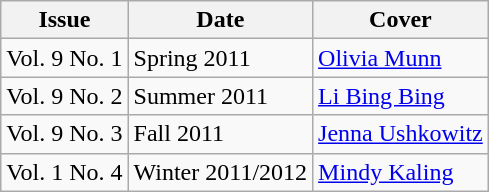<table class="wikitable">
<tr>
<th>Issue</th>
<th>Date</th>
<th>Cover</th>
</tr>
<tr>
<td>Vol. 9 No. 1</td>
<td>Spring 2011</td>
<td><a href='#'>Olivia Munn</a></td>
</tr>
<tr>
<td>Vol. 9 No. 2</td>
<td>Summer 2011</td>
<td><a href='#'>Li Bing Bing</a></td>
</tr>
<tr>
<td>Vol. 9 No. 3</td>
<td>Fall 2011</td>
<td><a href='#'>Jenna Ushkowitz</a></td>
</tr>
<tr>
<td>Vol. 1 No. 4</td>
<td>Winter 2011/2012</td>
<td><a href='#'>Mindy Kaling</a></td>
</tr>
</table>
